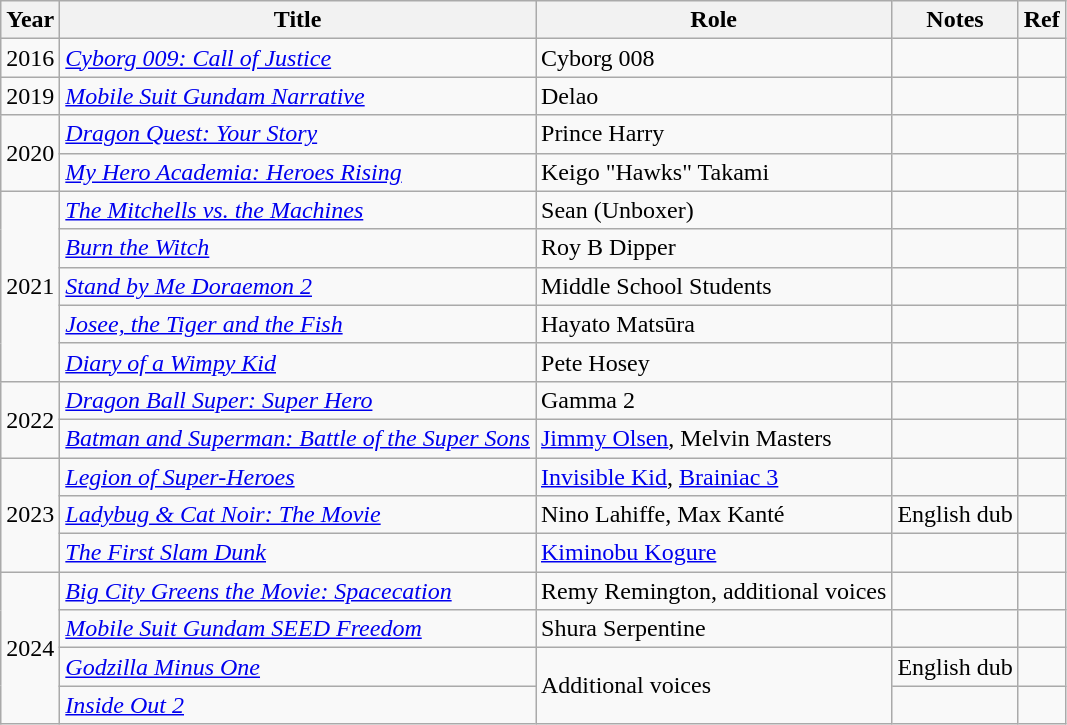<table class="wikitable">
<tr>
<th>Year</th>
<th>Title</th>
<th>Role</th>
<th>Notes</th>
<th>Ref</th>
</tr>
<tr>
<td>2016</td>
<td><em><a href='#'>Cyborg 009: Call of Justice</a></em></td>
<td>Cyborg 008</td>
<td></td>
<td></td>
</tr>
<tr>
<td>2019</td>
<td><em><a href='#'>Mobile Suit Gundam Narrative</a></em></td>
<td>Delao</td>
<td></td>
<td></td>
</tr>
<tr>
<td align="left" rowspan="2">2020</td>
<td><em><a href='#'>Dragon Quest: Your Story</a></em></td>
<td>Prince Harry</td>
<td></td>
<td></td>
</tr>
<tr>
<td><em><a href='#'>My Hero Academia: Heroes Rising</a></em></td>
<td>Keigo "Hawks" Takami</td>
<td></td>
<td></td>
</tr>
<tr>
<td rowspan="5" align="left">2021</td>
<td><em><a href='#'>The Mitchells vs. the Machines</a></em></td>
<td>Sean (Unboxer)</td>
<td></td>
<td></td>
</tr>
<tr>
<td><em><a href='#'>Burn the Witch</a></em></td>
<td>Roy B Dipper</td>
<td></td>
<td></td>
</tr>
<tr>
<td><em><a href='#'>Stand by Me Doraemon 2</a></em></td>
<td>Middle School Students</td>
<td></td>
<td></td>
</tr>
<tr>
<td><em><a href='#'>Josee, the Tiger and the Fish</a></em></td>
<td>Hayato Matsūra</td>
<td></td>
<td></td>
</tr>
<tr>
<td><a href='#'><em>Diary of a Wimpy Kid</em></a></td>
<td>Pete Hosey</td>
<td></td>
<td></td>
</tr>
<tr>
<td rowspan="2" align="left">2022</td>
<td><em><a href='#'>Dragon Ball Super: Super Hero</a></em></td>
<td>Gamma 2</td>
<td></td>
<td></td>
</tr>
<tr>
<td><em><a href='#'>Batman and Superman: Battle of the Super Sons</a></em></td>
<td><a href='#'>Jimmy Olsen</a>, Melvin Masters</td>
<td></td>
<td></td>
</tr>
<tr>
<td rowspan="3" align="left">2023</td>
<td><em><a href='#'>Legion of Super-Heroes</a></em></td>
<td><a href='#'>Invisible Kid</a>, <a href='#'>Brainiac 3</a></td>
<td></td>
<td></td>
</tr>
<tr>
<td><em><a href='#'>Ladybug & Cat Noir: The Movie</a></em></td>
<td>Nino Lahiffe, Max Kanté</td>
<td>English dub</td>
<td></td>
</tr>
<tr>
<td><em><a href='#'>The First Slam Dunk</a></em></td>
<td><a href='#'>Kiminobu Kogure</a></td>
<td></td>
<td></td>
</tr>
<tr>
<td rowspan="4">2024</td>
<td><em><a href='#'>Big City Greens the Movie: Spacecation</a></em></td>
<td>Remy Remington, additional voices</td>
<td></td>
<td></td>
</tr>
<tr>
<td><em><a href='#'>Mobile Suit Gundam SEED Freedom</a></em></td>
<td>Shura Serpentine</td>
<td></td>
<td></td>
</tr>
<tr>
<td><em><a href='#'>Godzilla Minus One</a></em></td>
<td rowspan="2">Additional voices</td>
<td>English dub</td>
</tr>
<tr>
<td><em><a href='#'>Inside Out 2</a></em></td>
<td></td>
<td></td>
</tr>
</table>
